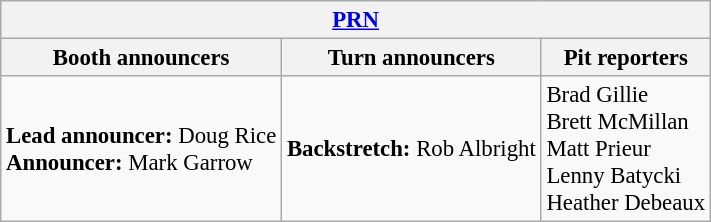<table class="wikitable" style="font-size: 95%;">
<tr>
<th colspan="3"><a href='#'>PRN</a></th>
</tr>
<tr>
<th>Booth announcers</th>
<th>Turn announcers</th>
<th>Pit reporters</th>
</tr>
<tr>
<td><strong>Lead announcer:</strong> Doug Rice<br><strong>Announcer:</strong> Mark Garrow</td>
<td><strong>Backstretch:</strong> Rob Albright</td>
<td>Brad Gillie<br>Brett McMillan<br>Matt Prieur<br>Lenny Batycki<br>Heather Debeaux</td>
</tr>
</table>
